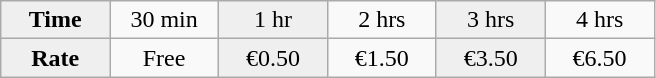<table class="wikitable">
<tr>
<th style="background:#efefef;" width="12%">Time</th>
<td width="12%" align="center">30 min</td>
<td style="background:#efefef;" width="12%" align="center">1 hr</td>
<td width="12%" align="center">2 hrs</td>
<td style="background:#efefef;" width="12%" align="center">3 hrs</td>
<td width="12%" align="center">4 hrs</td>
</tr>
<tr>
<th style="background:#efefef;">Rate</th>
<td align="center">Free</td>
<td style="background:#efefef;" align="center">€0.50</td>
<td align="center">€1.50</td>
<td style="background:#efefef;" align="center">€3.50</td>
<td align="center">€6.50</td>
</tr>
</table>
